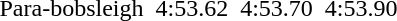<table>
<tr>
<td>Para-bobsleigh<br></td>
<td></td>
<td>4:53.62</td>
<td></td>
<td>4:53.70</td>
<td></td>
<td>4:53.90</td>
</tr>
</table>
